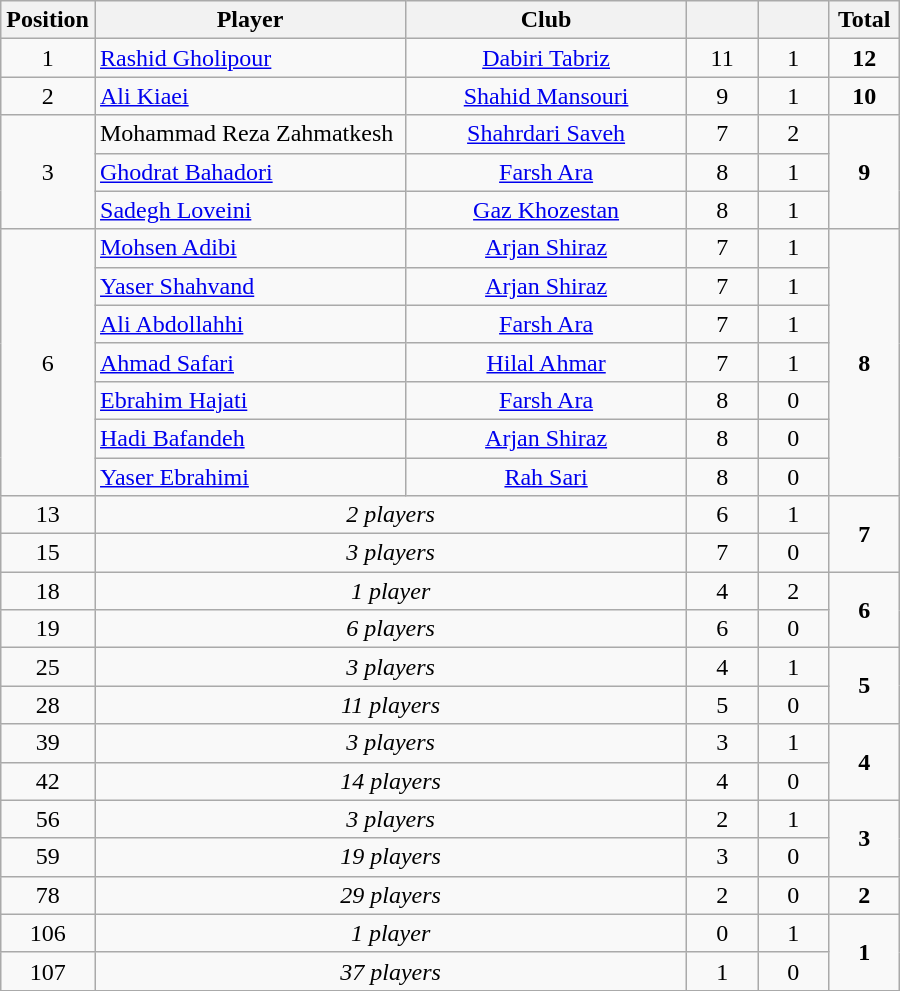<table class="wikitable" style="text-align: center;">
<tr>
<th width=50>Position</th>
<th width=200>Player</th>
<th width=180>Club</th>
<th width=40></th>
<th width=40></th>
<th width=40>Total</th>
</tr>
<tr>
<td rowspan=1 align="center">1</td>
<td style="text-align:left"> <a href='#'>Rashid Gholipour</a></td>
<td><a href='#'>Dabiri Tabriz</a></td>
<td>11</td>
<td>1</td>
<td rowspan=1 style="text-align:center"><strong>12</strong></td>
</tr>
<tr>
<td rowspan=1 align="center">2</td>
<td style="text-align:left"> <a href='#'>Ali Kiaei</a></td>
<td><a href='#'>Shahid Mansouri</a></td>
<td>9</td>
<td>1</td>
<td rowspan=1 style="text-align:center"><strong>10</strong></td>
</tr>
<tr>
<td rowspan=3 align="center">3</td>
<td style="text-align:left"> Mohammad Reza Zahmatkesh</td>
<td><a href='#'>Shahrdari Saveh</a></td>
<td>7</td>
<td>2</td>
<td rowspan=3 style="text-align:center"><strong>9</strong></td>
</tr>
<tr>
<td style="text-align:left"> <a href='#'>Ghodrat Bahadori</a></td>
<td><a href='#'>Farsh Ara</a></td>
<td>8</td>
<td>1</td>
</tr>
<tr>
<td style="text-align:left"> <a href='#'>Sadegh Loveini</a></td>
<td><a href='#'>Gaz Khozestan</a></td>
<td>8</td>
<td>1</td>
</tr>
<tr>
<td rowspan=7 align="center">6</td>
<td style="text-align:left"> <a href='#'>Mohsen Adibi</a></td>
<td><a href='#'>Arjan Shiraz</a></td>
<td>7</td>
<td>1</td>
<td rowspan=7 style="text-align:center"><strong>8</strong></td>
</tr>
<tr>
<td style="text-align:left"> <a href='#'>Yaser Shahvand</a></td>
<td><a href='#'>Arjan Shiraz</a></td>
<td>7</td>
<td>1</td>
</tr>
<tr>
<td style="text-align:left"> <a href='#'>Ali Abdollahhi</a></td>
<td><a href='#'>Farsh Ara</a></td>
<td>7</td>
<td>1</td>
</tr>
<tr>
<td style="text-align:left"> <a href='#'>Ahmad Safari</a></td>
<td><a href='#'>Hilal Ahmar</a></td>
<td>7</td>
<td>1</td>
</tr>
<tr>
<td style="text-align:left"> <a href='#'>Ebrahim Hajati</a></td>
<td><a href='#'>Farsh Ara</a></td>
<td>8</td>
<td>0</td>
</tr>
<tr>
<td style="text-align:left"> <a href='#'>Hadi Bafandeh</a></td>
<td><a href='#'>Arjan Shiraz</a></td>
<td>8</td>
<td>0</td>
</tr>
<tr>
<td style="text-align:left"> <a href='#'>Yaser Ebrahimi</a></td>
<td><a href='#'>Rah Sari</a></td>
<td>8</td>
<td>0</td>
</tr>
<tr>
<td align="center">13</td>
<td colspan=2><em>2 players</em></td>
<td>6</td>
<td>1</td>
<td rowspan=2><strong>7</strong></td>
</tr>
<tr>
<td align="center">15</td>
<td colspan=2><em>3 players</em></td>
<td>7</td>
<td>0</td>
</tr>
<tr>
<td align="center">18</td>
<td colspan=2><em>1 player</em></td>
<td>4</td>
<td>2</td>
<td rowspan=2><strong>6</strong></td>
</tr>
<tr>
<td align="center">19</td>
<td colspan=2><em>6 players</em></td>
<td>6</td>
<td>0</td>
</tr>
<tr>
<td align="center">25</td>
<td colspan=2><em>3 players</em></td>
<td>4</td>
<td>1</td>
<td rowspan=2><strong>5</strong></td>
</tr>
<tr>
<td align="center">28</td>
<td colspan=2><em>11 players</em></td>
<td>5</td>
<td>0</td>
</tr>
<tr>
<td align="center">39</td>
<td colspan=2><em>3 players</em></td>
<td>3</td>
<td>1</td>
<td rowspan=2><strong>4</strong></td>
</tr>
<tr>
<td align="center">42</td>
<td colspan=2><em>14 players</em></td>
<td>4</td>
<td>0</td>
</tr>
<tr>
<td align="center">56</td>
<td colspan=2><em>3 players</em></td>
<td>2</td>
<td>1</td>
<td rowspan=2><strong>3</strong></td>
</tr>
<tr>
<td align="center">59</td>
<td colspan=2><em>19 players</em></td>
<td>3</td>
<td>0</td>
</tr>
<tr>
<td align="center">78</td>
<td colspan=2><em>29 players</em></td>
<td>2</td>
<td>0</td>
<td><strong>2</strong></td>
</tr>
<tr>
<td align="center">106</td>
<td colspan=2><em>1 player</em></td>
<td>0</td>
<td>1</td>
<td rowspan=2><strong>1</strong></td>
</tr>
<tr>
<td align="center">107</td>
<td colspan=2><em>37 players</em></td>
<td>1</td>
<td>0</td>
</tr>
<tr>
</tr>
</table>
